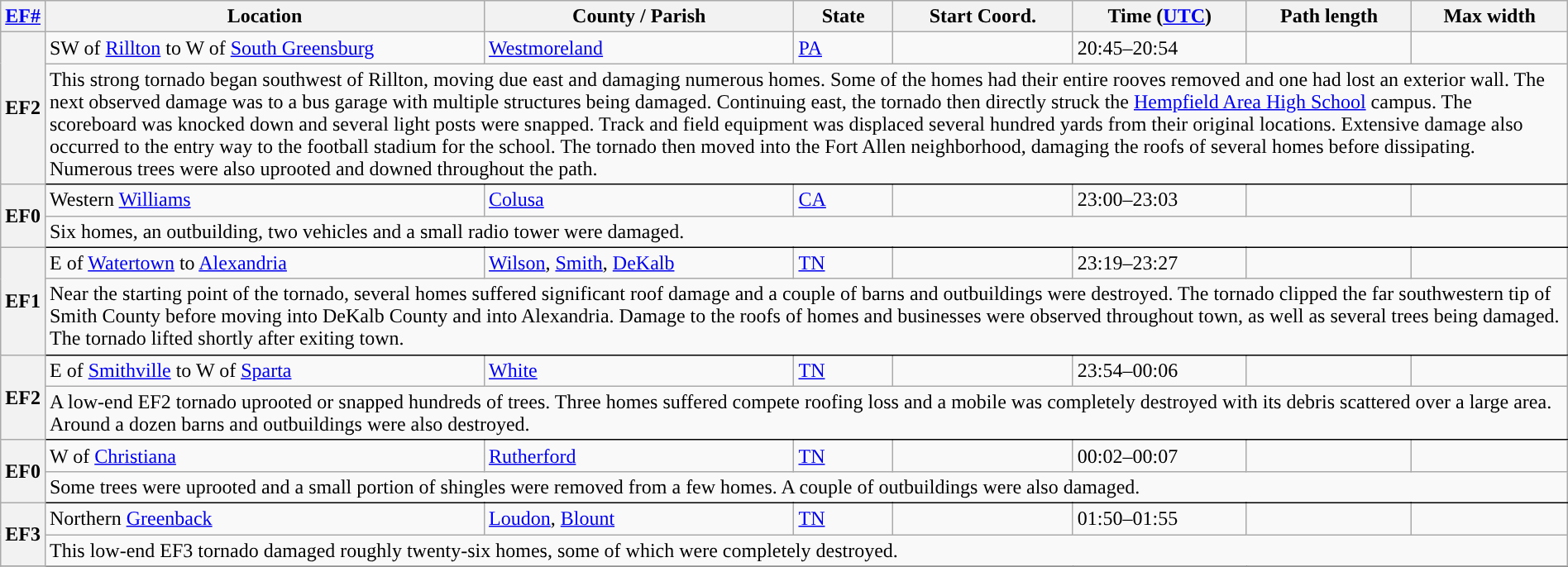<table class="wikitable sortable" style="width:100%;">
<tr>
<th scope="col" width="2%" align="center"><a href='#'>EF#</a></th>
<th scope="col" align="center" class="unsortable">Location</th>
<th scope="col" align="center" class="unsortable">County / Parish</th>
<th scope="col" align="center">State</th>
<th scope="col" align="center">Start Coord.</th>
<th scope="col" align="center">Time (<a href='#'>UTC</a>)</th>
<th scope="col" align="center">Path length</th>
<th scope="col" align="center">Max width</th>
</tr>
<tr>
<th scope="row" rowspan="2" style="background-color:#">EF2</th>
<td>SW of <a href='#'>Rillton</a> to W of <a href='#'>South Greensburg</a></td>
<td><a href='#'>Westmoreland</a></td>
<td><a href='#'>PA</a></td>
<td></td>
<td>20:45–20:54</td>
<td></td>
<td></td>
</tr>
<tr class="expand-child">
<td colspan="8" style=" border-bottom: 1px solid black;">This strong tornado began southwest of Rillton, moving due east and damaging numerous homes. Some of the homes had their entire rooves removed and one had lost an exterior wall. The next observed damage was to a bus garage with multiple structures being damaged. Continuing east, the tornado then directly struck the <a href='#'>Hempfield Area High School</a> campus. The scoreboard was knocked down and several light posts were snapped. Track and field equipment was displaced several hundred yards from their original locations. Extensive damage also occurred to the entry way to the football stadium for the school. The tornado then moved into the Fort Allen neighborhood, damaging the roofs of several homes before dissipating. Numerous trees were also uprooted and downed throughout the path.</td>
</tr>
<tr>
<th scope="row" rowspan="2" style="background-color:#">EF0</th>
<td>Western <a href='#'>Williams</a></td>
<td><a href='#'>Colusa</a></td>
<td><a href='#'>CA</a></td>
<td></td>
<td>23:00–23:03</td>
<td></td>
<td></td>
</tr>
<tr class="expand-child">
<td colspan="8" style=" border-bottom: 1px solid black;">Six homes, an outbuilding, two vehicles and a small radio tower were damaged.</td>
</tr>
<tr>
<th scope="row" rowspan="2" style="background-color:#">EF1</th>
<td>E of <a href='#'>Watertown</a> to <a href='#'>Alexandria</a></td>
<td><a href='#'>Wilson</a>, <a href='#'>Smith</a>, <a href='#'>DeKalb</a></td>
<td><a href='#'>TN</a></td>
<td></td>
<td>23:19–23:27</td>
<td></td>
<td></td>
</tr>
<tr class="expand-child">
<td colspan="8" style=" border-bottom: 1px solid black;">Near the starting point of the tornado, several homes suffered significant roof damage and a couple of barns and outbuildings were destroyed. The tornado clipped the far southwestern tip of Smith County before moving into DeKalb County and into Alexandria. Damage to the roofs of homes and businesses were observed throughout town, as well as several trees being damaged. The tornado lifted shortly after exiting town.</td>
</tr>
<tr>
<th scope="row" rowspan="2" style="background-color:#">EF2</th>
<td>E of <a href='#'>Smithville</a> to W of <a href='#'>Sparta</a></td>
<td><a href='#'>White</a></td>
<td><a href='#'>TN</a></td>
<td></td>
<td>23:54–00:06</td>
<td></td>
<td></td>
</tr>
<tr class="expand-child">
<td colspan="8" style=" border-bottom: 1px solid black;">A low-end EF2 tornado uprooted or snapped hundreds of trees. Three homes suffered compete roofing loss and a mobile was completely destroyed with its debris scattered over a large area. Around a dozen barns and outbuildings were also destroyed.</td>
</tr>
<tr>
<th scope="row" rowspan="2" style="background-color:#">EF0</th>
<td>W of <a href='#'>Christiana</a></td>
<td><a href='#'>Rutherford</a></td>
<td><a href='#'>TN</a></td>
<td></td>
<td>00:02–00:07</td>
<td></td>
<td></td>
</tr>
<tr class="expand-child">
<td colspan="8" style=" border-bottom: 1px solid black;">Some trees were uprooted and a small portion of shingles were removed from a few homes. A couple of outbuildings were also damaged.</td>
</tr>
<tr>
<th scope="row" rowspan="2" style="background-color:#">EF3</th>
<td>Northern <a href='#'>Greenback</a></td>
<td><a href='#'>Loudon</a>, <a href='#'>Blount</a></td>
<td><a href='#'>TN</a></td>
<td></td>
<td>01:50–01:55</td>
<td></td>
<td></td>
</tr>
<tr class="expand-child">
<td colspan="8" style=" border-bottom: 1px solid black;">This low-end EF3 tornado damaged roughly twenty-six homes, some of which were completely destroyed.</td>
</tr>
<tr>
</tr>
</table>
